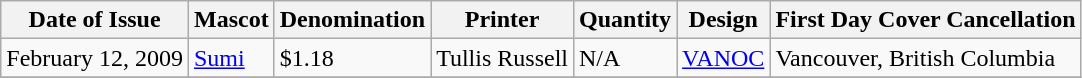<table class="wikitable sortable">
<tr>
<th>Date of Issue</th>
<th>Mascot</th>
<th>Denomination</th>
<th>Printer</th>
<th>Quantity</th>
<th>Design</th>
<th>First Day Cover Cancellation</th>
</tr>
<tr>
<td>February 12, 2009</td>
<td><a href='#'>Sumi</a></td>
<td>$1.18</td>
<td>Tullis Russell</td>
<td>N/A</td>
<td><a href='#'>VANOC</a></td>
<td>Vancouver, British Columbia</td>
</tr>
<tr>
</tr>
</table>
